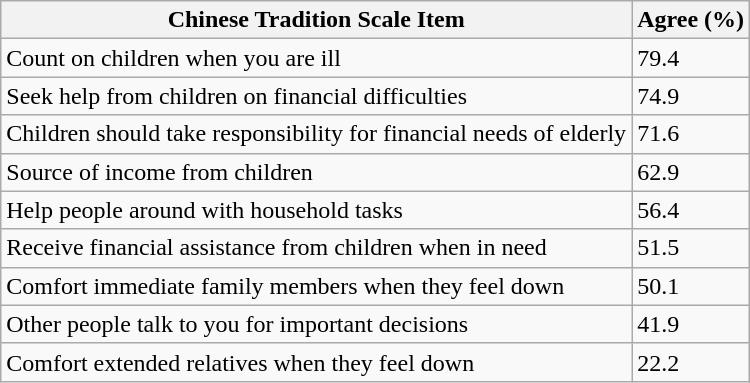<table class="wikitable" border="1">
<tr>
<th>Chinese Tradition Scale Item</th>
<th>Agree (%)</th>
</tr>
<tr>
<td>Count on children when you are ill</td>
<td>79.4</td>
</tr>
<tr>
<td>Seek help from children on financial difficulties</td>
<td>74.9</td>
</tr>
<tr>
<td>Children should take responsibility for financial needs of elderly</td>
<td>71.6</td>
</tr>
<tr>
<td>Source of income from children</td>
<td>62.9</td>
</tr>
<tr>
<td>Help people around with household tasks</td>
<td>56.4</td>
</tr>
<tr>
<td>Receive financial assistance from children when in need</td>
<td>51.5</td>
</tr>
<tr>
<td>Comfort immediate family members when they feel down</td>
<td>50.1</td>
</tr>
<tr>
<td>Other people talk to you for important decisions</td>
<td>41.9</td>
</tr>
<tr>
<td>Comfort extended relatives when they feel down</td>
<td>22.2</td>
</tr>
</table>
